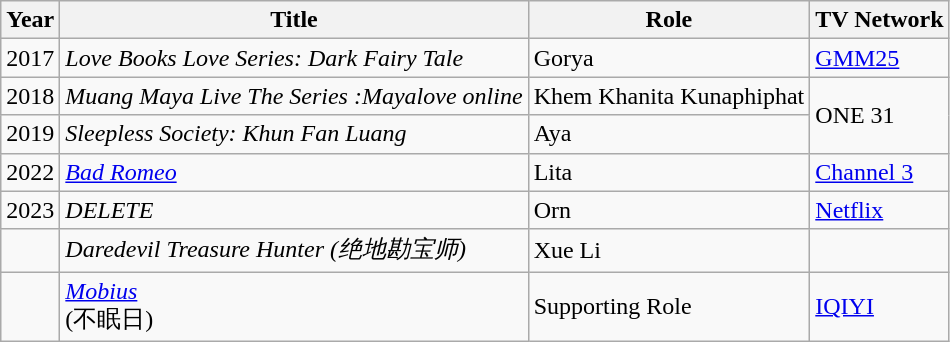<table class="wikitable">
<tr>
<th>Year</th>
<th>Title</th>
<th>Role</th>
<th>TV Network</th>
</tr>
<tr>
<td>2017</td>
<td><em>Love Books Love Series: Dark Fairy Tale</em></td>
<td>Gorya</td>
<td><a href='#'>GMM25</a></td>
</tr>
<tr>
<td>2018</td>
<td><em>Muang Maya Live The Series :Mayalove online </em></td>
<td>Khem Khanita Kunaphiphat</td>
<td rowspan="2">ONE 31</td>
</tr>
<tr>
<td rowspan="1">2019</td>
<td><em>Sleepless Society: Khun Fan Luang </em></td>
<td>Aya</td>
</tr>
<tr>
<td rowspan="1">2022</td>
<td><em><a href='#'>Bad Romeo</a></em></td>
<td>Lita</td>
<td><a href='#'>Channel 3</a></td>
</tr>
<tr>
<td rowspan="1">2023</td>
<td><em>DELETE</em></td>
<td>Orn</td>
<td><a href='#'>Netflix</a></td>
</tr>
<tr>
<td></td>
<td><em> Daredevil Treasure Hunter (绝地勘宝师)</em></td>
<td>Xue Li</td>
<td></td>
</tr>
<tr>
<td></td>
<td><em><a href='#'>Mobius</a></em><br>(不眠日)</td>
<td>Supporting Role</td>
<td><a href='#'>IQIYI</a></td>
</tr>
</table>
